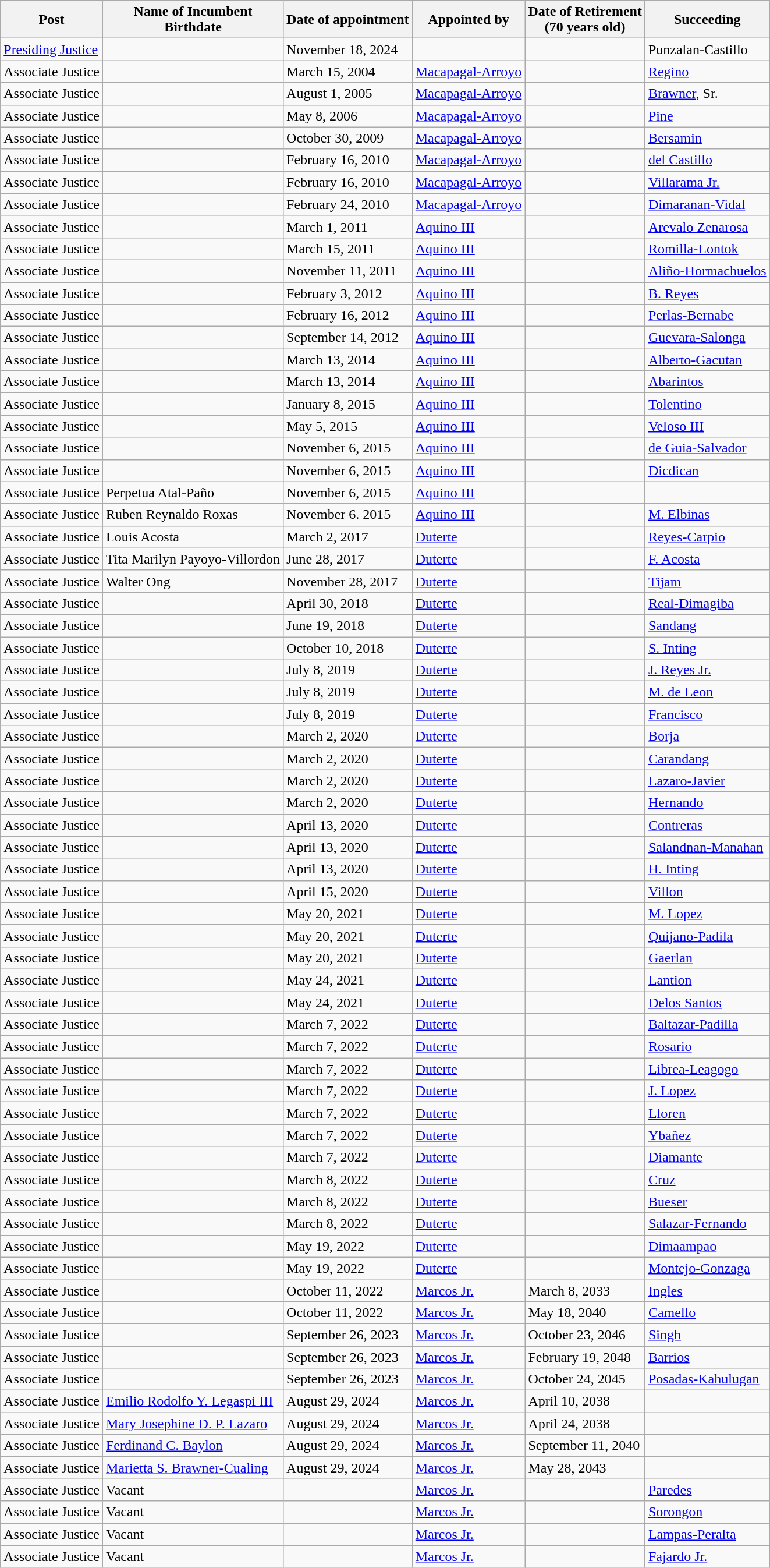<table class="wikitable sortable">
<tr>
<th>Post</th>
<th>Name of Incumbent<br>Birthdate</th>
<th>Date of appointment</th>
<th>Appointed by</th>
<th>Date of Retirement <br> (70 years old)</th>
<th>Succeeding</th>
</tr>
<tr>
<td><a href='#'>Presiding Justice</a></td>
<td> </td>
<td>November 18, 2024</td>
<td></td>
<td></td>
<td>Punzalan-Castillo</td>
</tr>
<tr>
<td>Associate Justice</td>
<td><br></td>
<td>March 15, 2004</td>
<td><a href='#'>Macapagal-Arroyo</a></td>
<td></td>
<td><a href='#'>Regino</a></td>
</tr>
<tr>
<td>Associate Justice</td>
<td><br></td>
<td>August 1, 2005</td>
<td><a href='#'>Macapagal-Arroyo</a></td>
<td></td>
<td><a href='#'>Brawner</a>, Sr.</td>
</tr>
<tr>
<td>Associate Justice</td>
<td><br></td>
<td>May 8, 2006</td>
<td><a href='#'>Macapagal-Arroyo</a></td>
<td></td>
<td><a href='#'>Pine</a></td>
</tr>
<tr>
<td>Associate Justice</td>
<td><br></td>
<td>October 30, 2009</td>
<td><a href='#'>Macapagal-Arroyo</a></td>
<td></td>
<td><a href='#'>Bersamin</a></td>
</tr>
<tr>
<td>Associate Justice</td>
<td><br></td>
<td>February 16, 2010</td>
<td><a href='#'>Macapagal-Arroyo</a></td>
<td></td>
<td><a href='#'>del Castillo</a></td>
</tr>
<tr>
<td>Associate Justice</td>
<td><br></td>
<td>February 16, 2010</td>
<td><a href='#'>Macapagal-Arroyo</a></td>
<td></td>
<td><a href='#'>Villarama Jr.</a></td>
</tr>
<tr>
<td>Associate Justice</td>
<td><br></td>
<td>February 24, 2010</td>
<td><a href='#'>Macapagal-Arroyo</a></td>
<td></td>
<td><a href='#'>Dimaranan-Vidal</a></td>
</tr>
<tr>
<td>Associate Justice</td>
<td><br></td>
<td>March 1, 2011</td>
<td><a href='#'>Aquino III</a></td>
<td></td>
<td><a href='#'>Arevalo Zenarosa</a></td>
</tr>
<tr>
<td>Associate Justice</td>
<td><br></td>
<td>March 15, 2011</td>
<td><a href='#'>Aquino III</a></td>
<td></td>
<td><a href='#'>Romilla-Lontok</a></td>
</tr>
<tr>
<td>Associate Justice</td>
<td><br></td>
<td>November 11, 2011</td>
<td><a href='#'>Aquino III</a></td>
<td></td>
<td><a href='#'>Aliño-Hormachuelos</a></td>
</tr>
<tr>
<td>Associate Justice</td>
<td><br></td>
<td>February 3, 2012</td>
<td><a href='#'>Aquino III</a></td>
<td></td>
<td><a href='#'>B. Reyes</a></td>
</tr>
<tr>
<td>Associate Justice</td>
<td><br></td>
<td>February 16, 2012</td>
<td><a href='#'>Aquino III</a></td>
<td></td>
<td><a href='#'>Perlas-Bernabe</a></td>
</tr>
<tr>
<td>Associate Justice</td>
<td><br></td>
<td>September 14, 2012</td>
<td><a href='#'>Aquino III</a></td>
<td></td>
<td><a href='#'>Guevara-Salonga</a></td>
</tr>
<tr>
<td>Associate Justice</td>
<td><br></td>
<td>March 13, 2014</td>
<td><a href='#'>Aquino III</a></td>
<td></td>
<td><a href='#'>Alberto-Gacutan</a></td>
</tr>
<tr>
<td>Associate Justice</td>
<td><br></td>
<td>March 13, 2014</td>
<td><a href='#'>Aquino III</a></td>
<td></td>
<td><a href='#'>Abarintos</a></td>
</tr>
<tr>
<td>Associate Justice</td>
<td><br></td>
<td>January 8, 2015</td>
<td><a href='#'>Aquino III</a></td>
<td></td>
<td><a href='#'>Tolentino</a></td>
</tr>
<tr>
<td>Associate Justice</td>
<td><br></td>
<td>May 5, 2015</td>
<td><a href='#'>Aquino III</a></td>
<td></td>
<td><a href='#'>Veloso III</a></td>
</tr>
<tr>
<td>Associate Justice</td>
<td><br></td>
<td>November 6, 2015</td>
<td><a href='#'>Aquino III</a></td>
<td></td>
<td><a href='#'>de Guia-Salvador</a></td>
</tr>
<tr>
<td>Associate Justice</td>
<td><br></td>
<td>November 6, 2015</td>
<td><a href='#'>Aquino III</a></td>
<td></td>
<td><a href='#'>Dicdican</a></td>
</tr>
<tr>
<td>Associate Justice</td>
<td>Perpetua Atal-Paño<br></td>
<td>November 6, 2015</td>
<td><a href='#'>Aquino III</a></td>
<td></td>
<td></td>
</tr>
<tr>
<td>Associate Justice</td>
<td>Ruben Reynaldo Roxas<br></td>
<td>November 6. 2015</td>
<td><a href='#'>Aquino III</a></td>
<td></td>
<td><a href='#'>M. Elbinas</a></td>
</tr>
<tr>
<td>Associate Justice</td>
<td>Louis Acosta<br></td>
<td>March 2, 2017</td>
<td><a href='#'>Duterte</a></td>
<td></td>
<td><a href='#'>Reyes-Carpio</a></td>
</tr>
<tr>
<td>Associate Justice</td>
<td>Tita Marilyn Payoyo-Villordon<br></td>
<td>June 28, 2017</td>
<td><a href='#'>Duterte</a></td>
<td></td>
<td><a href='#'>F. Acosta</a></td>
</tr>
<tr>
<td>Associate Justice</td>
<td>Walter Ong<br></td>
<td>November 28, 2017</td>
<td><a href='#'>Duterte</a></td>
<td></td>
<td><a href='#'>Tijam</a></td>
</tr>
<tr>
<td>Associate Justice</td>
<td><br></td>
<td>April 30, 2018</td>
<td><a href='#'>Duterte</a></td>
<td></td>
<td><a href='#'>Real-Dimagiba</a></td>
</tr>
<tr>
<td>Associate Justice</td>
<td><br></td>
<td>June 19, 2018</td>
<td><a href='#'>Duterte</a></td>
<td></td>
<td><a href='#'>Sandang</a></td>
</tr>
<tr>
<td>Associate Justice</td>
<td><br></td>
<td>October 10, 2018</td>
<td><a href='#'>Duterte</a></td>
<td></td>
<td><a href='#'>S. Inting</a></td>
</tr>
<tr>
<td>Associate Justice</td>
<td><br></td>
<td>July 8, 2019</td>
<td><a href='#'>Duterte</a></td>
<td></td>
<td><a href='#'>J. Reyes Jr.</a></td>
</tr>
<tr>
<td>Associate Justice</td>
<td><br></td>
<td>July 8, 2019</td>
<td><a href='#'>Duterte</a></td>
<td></td>
<td><a href='#'>M. de Leon</a></td>
</tr>
<tr>
<td>Associate Justice</td>
<td><br></td>
<td>July 8, 2019</td>
<td><a href='#'>Duterte</a></td>
<td></td>
<td><a href='#'>Francisco</a></td>
</tr>
<tr>
<td>Associate Justice</td>
<td><br></td>
<td>March 2, 2020</td>
<td><a href='#'>Duterte</a></td>
<td></td>
<td><a href='#'>Borja</a></td>
</tr>
<tr>
<td>Associate Justice</td>
<td><br></td>
<td>March 2, 2020</td>
<td><a href='#'>Duterte</a></td>
<td></td>
<td><a href='#'>Carandang</a></td>
</tr>
<tr>
<td>Associate Justice</td>
<td><br></td>
<td>March 2, 2020</td>
<td><a href='#'>Duterte</a></td>
<td></td>
<td><a href='#'>Lazaro-Javier</a></td>
</tr>
<tr>
<td>Associate Justice</td>
<td><br></td>
<td>March 2, 2020</td>
<td><a href='#'>Duterte</a></td>
<td></td>
<td><a href='#'>Hernando</a></td>
</tr>
<tr>
<td>Associate Justice</td>
<td><br></td>
<td>April 13, 2020</td>
<td><a href='#'>Duterte</a></td>
<td></td>
<td><a href='#'>Contreras</a></td>
</tr>
<tr>
<td>Associate Justice</td>
<td><br></td>
<td>April 13, 2020</td>
<td><a href='#'>Duterte</a></td>
<td></td>
<td><a href='#'>Salandnan-Manahan</a></td>
</tr>
<tr>
<td>Associate Justice</td>
<td><br></td>
<td>April 13, 2020</td>
<td><a href='#'>Duterte</a></td>
<td></td>
<td><a href='#'>H. Inting</a></td>
</tr>
<tr>
<td>Associate Justice</td>
<td><br></td>
<td>April 15, 2020</td>
<td><a href='#'>Duterte</a></td>
<td></td>
<td><a href='#'>Villon</a></td>
</tr>
<tr>
<td>Associate Justice</td>
<td><br></td>
<td>May 20, 2021</td>
<td><a href='#'>Duterte</a></td>
<td></td>
<td><a href='#'>M. Lopez</a></td>
</tr>
<tr>
<td>Associate Justice</td>
<td><br></td>
<td>May 20, 2021</td>
<td><a href='#'>Duterte</a></td>
<td></td>
<td><a href='#'>Quijano-Padila</a></td>
</tr>
<tr>
<td>Associate Justice</td>
<td><br></td>
<td>May 20, 2021</td>
<td><a href='#'>Duterte</a></td>
<td></td>
<td><a href='#'>Gaerlan</a></td>
</tr>
<tr>
<td>Associate Justice</td>
<td><br></td>
<td>May 24, 2021</td>
<td><a href='#'>Duterte</a></td>
<td></td>
<td><a href='#'>Lantion</a></td>
</tr>
<tr>
<td>Associate Justice</td>
<td><br></td>
<td>May 24, 2021</td>
<td><a href='#'>Duterte</a></td>
<td></td>
<td><a href='#'>Delos Santos</a></td>
</tr>
<tr>
<td>Associate Justice</td>
<td><br></td>
<td>March 7, 2022</td>
<td><a href='#'>Duterte</a></td>
<td></td>
<td><a href='#'>Baltazar-Padilla</a></td>
</tr>
<tr>
<td>Associate Justice</td>
<td><br></td>
<td>March 7, 2022</td>
<td><a href='#'>Duterte</a></td>
<td></td>
<td><a href='#'>Rosario</a></td>
</tr>
<tr>
<td>Associate Justice</td>
<td><br></td>
<td>March 7, 2022</td>
<td><a href='#'>Duterte</a></td>
<td></td>
<td><a href='#'>Librea-Leagogo</a></td>
</tr>
<tr>
<td>Associate Justice</td>
<td><br></td>
<td>March 7, 2022</td>
<td><a href='#'>Duterte</a></td>
<td></td>
<td><a href='#'>J. Lopez</a></td>
</tr>
<tr>
<td>Associate Justice</td>
<td><br></td>
<td>March 7, 2022</td>
<td><a href='#'>Duterte</a></td>
<td></td>
<td><a href='#'>Lloren</a></td>
</tr>
<tr>
<td>Associate Justice</td>
<td><br></td>
<td>March 7, 2022</td>
<td><a href='#'>Duterte</a></td>
<td></td>
<td><a href='#'>Ybañez</a></td>
</tr>
<tr>
<td>Associate Justice</td>
<td><br></td>
<td>March 7, 2022</td>
<td><a href='#'>Duterte</a></td>
<td></td>
<td><a href='#'>Diamante</a></td>
</tr>
<tr>
<td>Associate Justice</td>
<td><br></td>
<td>March 8, 2022</td>
<td><a href='#'>Duterte</a></td>
<td></td>
<td><a href='#'>Cruz</a></td>
</tr>
<tr>
<td>Associate Justice</td>
<td><br></td>
<td>March 8, 2022</td>
<td><a href='#'>Duterte</a></td>
<td></td>
<td><a href='#'>Bueser</a></td>
</tr>
<tr>
<td>Associate Justice</td>
<td><br></td>
<td>March 8, 2022</td>
<td><a href='#'>Duterte</a></td>
<td></td>
<td><a href='#'>Salazar-Fernando</a></td>
</tr>
<tr>
<td>Associate Justice</td>
<td><br></td>
<td>May 19, 2022</td>
<td><a href='#'>Duterte</a></td>
<td></td>
<td><a href='#'>Dimaampao</a></td>
</tr>
<tr>
<td>Associate Justice</td>
<td><br></td>
<td>May 19, 2022</td>
<td><a href='#'>Duterte</a></td>
<td></td>
<td><a href='#'>Montejo-Gonzaga</a></td>
</tr>
<tr>
<td>Associate Justice</td>
<td><br></td>
<td>October 11, 2022</td>
<td><a href='#'>Marcos Jr.</a></td>
<td>March 8, 2033</td>
<td><a href='#'>Ingles</a></td>
</tr>
<tr>
<td>Associate Justice</td>
<td><br></td>
<td>October 11, 2022</td>
<td><a href='#'>Marcos Jr.</a></td>
<td>May 18, 2040</td>
<td><a href='#'>Camello</a></td>
</tr>
<tr>
<td>Associate Justice</td>
<td><br></td>
<td>September 26, 2023</td>
<td><a href='#'>Marcos Jr.</a></td>
<td>October 23, 2046</td>
<td><a href='#'>Singh</a></td>
</tr>
<tr>
<td>Associate Justice</td>
<td><br></td>
<td>September 26, 2023</td>
<td><a href='#'>Marcos Jr.</a></td>
<td>February 19, 2048</td>
<td><a href='#'>Barrios</a></td>
</tr>
<tr>
<td>Associate Justice</td>
<td><br></td>
<td>September 26, 2023</td>
<td><a href='#'>Marcos Jr.</a></td>
<td>October 24, 2045</td>
<td><a href='#'>Posadas-Kahulugan</a></td>
</tr>
<tr>
<td>Associate Justice</td>
<td><a href='#'>Emilio Rodolfo Y. Legaspi III</a><br></td>
<td>August 29, 2024</td>
<td><a href='#'>Marcos Jr.</a></td>
<td>April 10, 2038</td>
<td></td>
</tr>
<tr>
<td>Associate Justice</td>
<td><a href='#'>Mary Josephine D. P. Lazaro</a><br></td>
<td>August 29, 2024</td>
<td><a href='#'>Marcos Jr.</a></td>
<td>April 24, 2038</td>
<td></td>
</tr>
<tr>
<td>Associate Justice</td>
<td><a href='#'>Ferdinand C. Baylon</a><br></td>
<td>August 29, 2024</td>
<td><a href='#'>Marcos Jr.</a></td>
<td>September 11, 2040</td>
<td></td>
</tr>
<tr>
<td>Associate Justice</td>
<td><a href='#'>Marietta S. Brawner-Cualing</a><br></td>
<td>August 29, 2024</td>
<td><a href='#'>Marcos Jr.</a></td>
<td>May 28, 2043</td>
<td></td>
</tr>
<tr>
<td>Associate Justice</td>
<td>Vacant</td>
<td></td>
<td><a href='#'>Marcos Jr.</a></td>
<td></td>
<td><a href='#'>Paredes</a></td>
</tr>
<tr>
<td>Associate Justice</td>
<td>Vacant</td>
<td></td>
<td><a href='#'>Marcos Jr.</a></td>
<td></td>
<td><a href='#'>Sorongon</a></td>
</tr>
<tr>
<td>Associate Justice</td>
<td>Vacant</td>
<td></td>
<td><a href='#'>Marcos Jr.</a></td>
<td></td>
<td><a href='#'>Lampas-Peralta</a></td>
</tr>
<tr>
<td>Associate Justice</td>
<td>Vacant</td>
<td></td>
<td><a href='#'>Marcos Jr.</a></td>
<td></td>
<td><a href='#'>Fajardo Jr.</a></td>
</tr>
</table>
